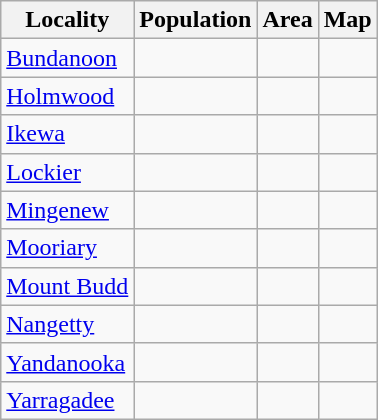<table class="wikitable sortable">
<tr>
<th>Locality</th>
<th data-sort-type=number>Population</th>
<th data-sort-type=number>Area</th>
<th>Map</th>
</tr>
<tr>
<td><a href='#'>Bundanoon</a></td>
<td></td>
<td></td>
<td></td>
</tr>
<tr>
<td><a href='#'>Holmwood</a></td>
<td></td>
<td></td>
<td></td>
</tr>
<tr>
<td><a href='#'>Ikewa</a></td>
<td></td>
<td></td>
<td></td>
</tr>
<tr>
<td><a href='#'>Lockier</a></td>
<td></td>
<td></td>
<td></td>
</tr>
<tr>
<td><a href='#'>Mingenew</a></td>
<td></td>
<td></td>
<td></td>
</tr>
<tr>
<td><a href='#'>Mooriary</a></td>
<td></td>
<td></td>
<td></td>
</tr>
<tr>
<td><a href='#'>Mount Budd</a></td>
<td></td>
<td></td>
<td></td>
</tr>
<tr>
<td><a href='#'>Nangetty</a></td>
<td></td>
<td></td>
<td></td>
</tr>
<tr>
<td><a href='#'>Yandanooka</a></td>
<td></td>
<td></td>
<td></td>
</tr>
<tr>
<td><a href='#'>Yarragadee</a></td>
<td></td>
<td></td>
<td></td>
</tr>
</table>
